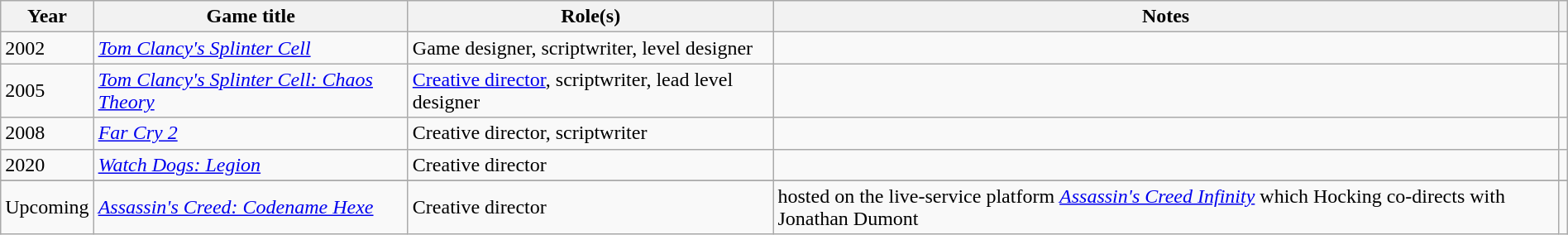<table class="wikitable sortable" style="border:none; margin:0">
<tr valign="bottom">
<th scope="col">Year</th>
<th scope="col">Game title</th>
<th scope="col">Role(s)</th>
<th scope="col">Notes</th>
<th scope="col" class="unsortable"></th>
</tr>
<tr>
<td>2002</td>
<td><em><a href='#'>Tom Clancy's Splinter Cell</a></em></td>
<td>Game designer, scriptwriter, level designer</td>
<td></td>
<td style="text-align:center;"></td>
</tr>
<tr>
<td>2005</td>
<td><em><a href='#'>Tom Clancy's Splinter Cell: Chaos Theory</a></em></td>
<td><a href='#'>Creative director</a>, scriptwriter, lead level designer</td>
<td></td>
<td style="text-align:center;"></td>
</tr>
<tr>
<td>2008</td>
<td><em><a href='#'>Far Cry 2</a></em></td>
<td>Creative director, scriptwriter</td>
<td></td>
<td style="text-align:center;"></td>
</tr>
<tr>
<td>2020</td>
<td><em><a href='#'>Watch Dogs: Legion</a></em></td>
<td>Creative director</td>
<td></td>
<td style="text-align:center;"></td>
</tr>
<tr>
</tr>
<tr>
<td>Upcoming</td>
<td><em><a href='#'>Assassin's Creed: Codename Hexe</a></em></td>
<td>Creative director</td>
<td>hosted on the live-service platform <em><a href='#'>Assassin's Creed Infinity</a></em> which Hocking co-directs with Jonathan Dumont</td>
<td style="text-align:center;"></td>
</tr>
<tr>
</tr>
</table>
